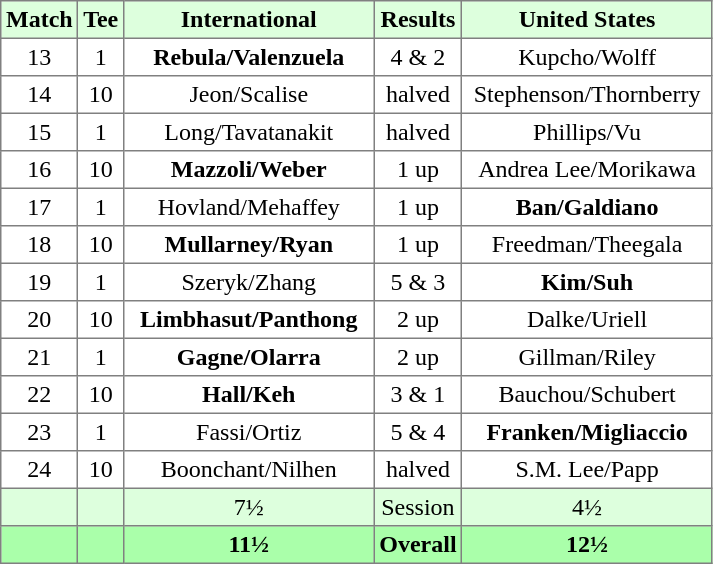<table border="1" cellpadding="3" style="border-collapse:collapse; text-align:center;">
<tr style="background:#ddffdd;">
<th>Match</th>
<th>Tee</th>
<th width="160">International</th>
<th>Results</th>
<th width="160">United States</th>
</tr>
<tr>
<td>13</td>
<td>1</td>
<td><strong>Rebula/Valenzuela</strong></td>
<td>4 & 2</td>
<td>Kupcho/Wolff</td>
</tr>
<tr>
<td>14</td>
<td>10</td>
<td>Jeon/Scalise</td>
<td>halved</td>
<td>Stephenson/Thornberry</td>
</tr>
<tr>
<td>15</td>
<td>1</td>
<td>Long/Tavatanakit</td>
<td>halved</td>
<td>Phillips/Vu</td>
</tr>
<tr>
<td>16</td>
<td>10</td>
<td><strong>Mazzoli/Weber</strong></td>
<td>1 up</td>
<td>Andrea Lee/Morikawa</td>
</tr>
<tr>
<td>17</td>
<td>1</td>
<td>Hovland/Mehaffey</td>
<td>1 up</td>
<td><strong>Ban/Galdiano</strong></td>
</tr>
<tr>
<td>18</td>
<td>10</td>
<td><strong>Mullarney/Ryan</strong></td>
<td>1 up</td>
<td>Freedman/Theegala</td>
</tr>
<tr>
<td>19</td>
<td>1</td>
<td>Szeryk/Zhang</td>
<td>5 & 3</td>
<td><strong>Kim/Suh</strong></td>
</tr>
<tr>
<td>20</td>
<td>10</td>
<td><strong>Limbhasut/Panthong</strong></td>
<td>2 up</td>
<td>Dalke/Uriell</td>
</tr>
<tr>
<td>21</td>
<td>1</td>
<td><strong>Gagne/Olarra</strong></td>
<td>2 up</td>
<td>Gillman/Riley</td>
</tr>
<tr>
<td>22</td>
<td>10</td>
<td><strong>Hall/Keh</strong></td>
<td>3 & 1</td>
<td>Bauchou/Schubert</td>
</tr>
<tr>
<td>23</td>
<td>1</td>
<td>Fassi/Ortiz</td>
<td>5 & 4</td>
<td><strong>Franken/Migliaccio</strong></td>
</tr>
<tr>
<td>24</td>
<td>10</td>
<td>Boonchant/Nilhen</td>
<td>halved</td>
<td>S.M. Lee/Papp</td>
</tr>
<tr style="background:#ddffdd;">
<td></td>
<td></td>
<td>7½</td>
<td>Session</td>
<td>4½</td>
</tr>
<tr style="background:#aaffaa;">
<th></th>
<th></th>
<th>11½</th>
<th>Overall</th>
<th>12½</th>
</tr>
</table>
